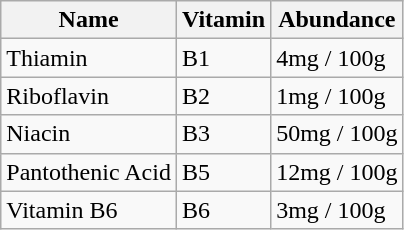<table class="wikitable">
<tr>
<th>Name</th>
<th>Vitamin</th>
<th>Abundance</th>
</tr>
<tr>
<td>Thiamin</td>
<td>B1</td>
<td>4mg / 100g</td>
</tr>
<tr>
<td>Riboflavin</td>
<td>B2</td>
<td>1mg / 100g</td>
</tr>
<tr>
<td>Niacin</td>
<td>B3</td>
<td>50mg / 100g</td>
</tr>
<tr>
<td>Pantothenic Acid</td>
<td>B5</td>
<td>12mg / 100g</td>
</tr>
<tr>
<td>Vitamin B6</td>
<td>B6</td>
<td>3mg / 100g</td>
</tr>
</table>
